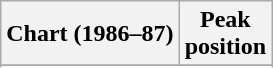<table class="wikitable sortable plainrowheaders" style="text-align:center">
<tr>
<th scope="col">Chart (1986–87)</th>
<th scope="col">Peak<br>position</th>
</tr>
<tr>
</tr>
<tr>
</tr>
<tr>
</tr>
<tr>
</tr>
</table>
